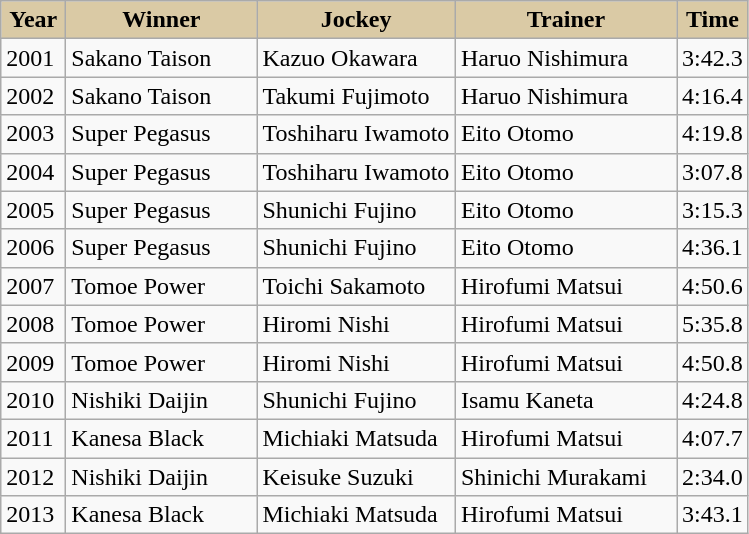<table class="wikitable sortable">
<tr>
<th style="background-color:#DACAA5; width:36px">Year<br></th>
<th style="background-color:#DACAA5; width:120px">Winner<br></th>
<th style="background-color:#DACAA5; width:125px">Jockey<br></th>
<th style="background-color:#DACAA5; width:140px">Trainer<br></th>
<th style="background-color:#DACAA5">Time<br></th>
</tr>
<tr>
<td>2001</td>
<td>Sakano Taison</td>
<td>Kazuo Okawara</td>
<td>Haruo Nishimura</td>
<td>3:42.3</td>
</tr>
<tr>
<td>2002</td>
<td>Sakano Taison</td>
<td>Takumi Fujimoto</td>
<td>Haruo Nishimura</td>
<td>4:16.4</td>
</tr>
<tr>
<td>2003</td>
<td>Super Pegasus</td>
<td>Toshiharu Iwamoto</td>
<td>Eito Otomo</td>
<td>4:19.8</td>
</tr>
<tr>
<td>2004</td>
<td>Super Pegasus</td>
<td>Toshiharu Iwamoto</td>
<td>Eito Otomo</td>
<td>3:07.8</td>
</tr>
<tr>
<td>2005</td>
<td>Super Pegasus</td>
<td>Shunichi Fujino</td>
<td>Eito Otomo</td>
<td>3:15.3</td>
</tr>
<tr>
<td>2006</td>
<td>Super Pegasus</td>
<td>Shunichi Fujino</td>
<td>Eito Otomo</td>
<td>4:36.1</td>
</tr>
<tr>
<td>2007</td>
<td>Tomoe Power</td>
<td>Toichi Sakamoto</td>
<td>Hirofumi Matsui</td>
<td>4:50.6</td>
</tr>
<tr>
<td>2008</td>
<td>Tomoe Power</td>
<td>Hiromi Nishi</td>
<td>Hirofumi Matsui</td>
<td>5:35.8</td>
</tr>
<tr>
<td>2009</td>
<td>Tomoe Power</td>
<td>Hiromi Nishi</td>
<td>Hirofumi Matsui</td>
<td>4:50.8</td>
</tr>
<tr>
<td>2010</td>
<td>Nishiki Daijin</td>
<td>Shunichi Fujino</td>
<td>Isamu Kaneta</td>
<td>4:24.8</td>
</tr>
<tr>
<td>2011</td>
<td>Kanesa Black</td>
<td>Michiaki Matsuda</td>
<td>Hirofumi Matsui</td>
<td>4:07.7</td>
</tr>
<tr>
<td>2012</td>
<td>Nishiki Daijin</td>
<td>Keisuke Suzuki</td>
<td>Shinichi Murakami</td>
<td>2:34.0</td>
</tr>
<tr>
<td>2013</td>
<td>Kanesa Black</td>
<td>Michiaki Matsuda</td>
<td>Hirofumi Matsui</td>
<td>3:43.1</td>
</tr>
</table>
